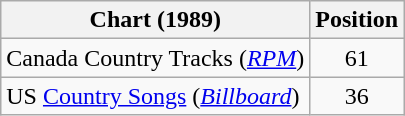<table class="wikitable sortable">
<tr>
<th scope="col">Chart (1989)</th>
<th scope="col">Position</th>
</tr>
<tr>
<td>Canada Country Tracks (<em><a href='#'>RPM</a></em>)</td>
<td align="center">61</td>
</tr>
<tr>
<td>US <a href='#'>Country Songs</a> (<em><a href='#'>Billboard</a></em>)</td>
<td align="center">36</td>
</tr>
</table>
